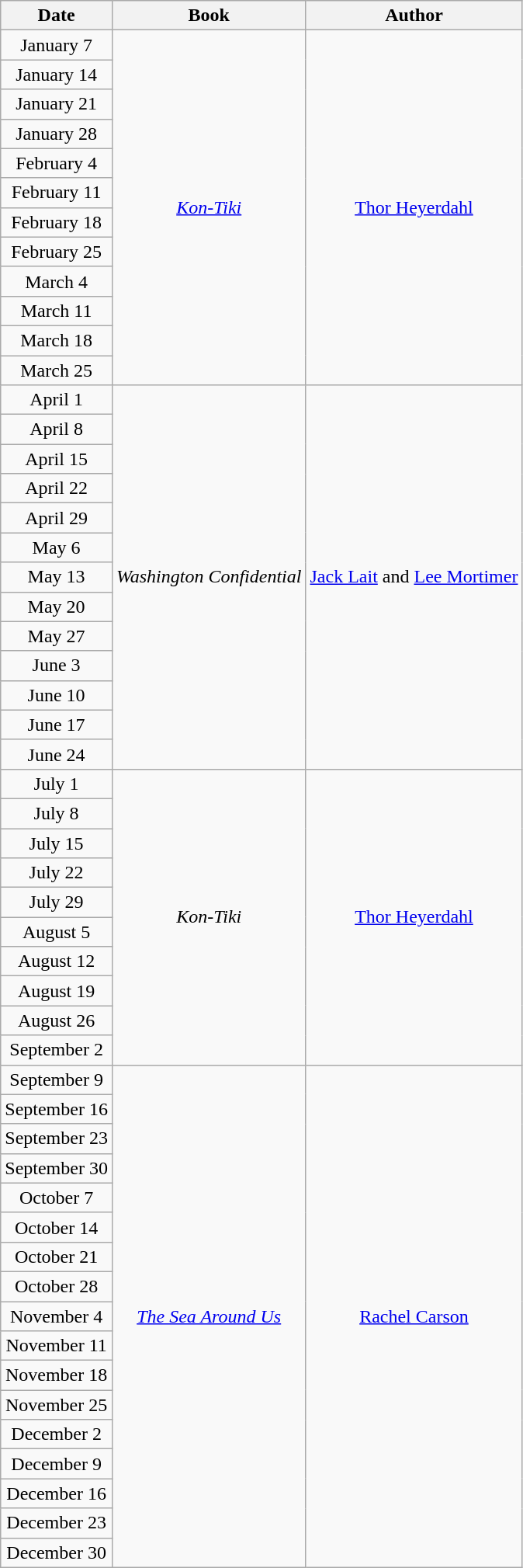<table class="wikitable sortable" style="text-align: center">
<tr>
<th>Date</th>
<th>Book</th>
<th>Author</th>
</tr>
<tr>
<td>January 7</td>
<td rowspan=12><em><a href='#'>Kon-Tiki</a></em></td>
<td rowspan=12><a href='#'>Thor Heyerdahl</a></td>
</tr>
<tr>
<td>January 14</td>
</tr>
<tr>
<td>January 21</td>
</tr>
<tr>
<td>January 28</td>
</tr>
<tr>
<td>February 4</td>
</tr>
<tr>
<td>February 11</td>
</tr>
<tr>
<td>February 18</td>
</tr>
<tr>
<td>February 25</td>
</tr>
<tr>
<td>March 4</td>
</tr>
<tr>
<td>March 11</td>
</tr>
<tr>
<td>March 18</td>
</tr>
<tr>
<td>March 25</td>
</tr>
<tr>
<td>April 1</td>
<td rowspan=13><em>Washington Confidential</em></td>
<td rowspan=13><a href='#'>Jack Lait</a> and <a href='#'>Lee Mortimer</a></td>
</tr>
<tr>
<td>April 8</td>
</tr>
<tr>
<td>April 15</td>
</tr>
<tr>
<td>April 22</td>
</tr>
<tr>
<td>April 29</td>
</tr>
<tr>
<td>May 6</td>
</tr>
<tr>
<td>May 13</td>
</tr>
<tr>
<td>May 20</td>
</tr>
<tr>
<td>May 27</td>
</tr>
<tr>
<td>June 3</td>
</tr>
<tr>
<td>June 10</td>
</tr>
<tr>
<td>June 17</td>
</tr>
<tr>
<td>June 24</td>
</tr>
<tr>
<td>July 1</td>
<td rowspan=10><em>Kon-Tiki</em></td>
<td rowspan=10><a href='#'>Thor Heyerdahl</a></td>
</tr>
<tr>
<td>July 8</td>
</tr>
<tr>
<td>July 15</td>
</tr>
<tr>
<td>July 22</td>
</tr>
<tr>
<td>July 29</td>
</tr>
<tr>
<td>August 5</td>
</tr>
<tr>
<td>August 12</td>
</tr>
<tr>
<td>August 19</td>
</tr>
<tr>
<td>August 26</td>
</tr>
<tr>
<td>September 2</td>
</tr>
<tr>
<td>September 9</td>
<td rowspan=17><em><a href='#'>The Sea Around Us</a></em></td>
<td rowspan=17><a href='#'>Rachel Carson</a></td>
</tr>
<tr>
<td>September 16</td>
</tr>
<tr>
<td>September 23</td>
</tr>
<tr>
<td>September 30</td>
</tr>
<tr>
<td>October 7</td>
</tr>
<tr>
<td>October 14</td>
</tr>
<tr>
<td>October 21</td>
</tr>
<tr>
<td>October 28</td>
</tr>
<tr>
<td>November 4</td>
</tr>
<tr>
<td>November 11</td>
</tr>
<tr>
<td>November 18</td>
</tr>
<tr>
<td>November 25</td>
</tr>
<tr>
<td>December 2</td>
</tr>
<tr>
<td>December 9</td>
</tr>
<tr>
<td>December 16</td>
</tr>
<tr>
<td>December 23</td>
</tr>
<tr>
<td>December 30</td>
</tr>
</table>
